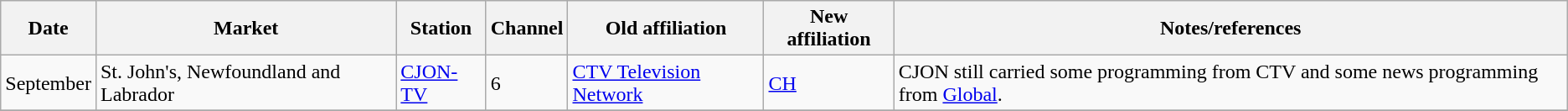<table class="wikitable">
<tr>
<th>Date</th>
<th>Market</th>
<th>Station</th>
<th>Channel</th>
<th>Old affiliation</th>
<th>New affiliation</th>
<th>Notes/references</th>
</tr>
<tr>
<td>September</td>
<td>St. John's, Newfoundland and Labrador</td>
<td><a href='#'>CJON-TV</a></td>
<td>6</td>
<td><a href='#'>CTV Television Network</a></td>
<td><a href='#'>CH</a></td>
<td>CJON still carried some programming from CTV and some news programming from <a href='#'>Global</a>.</td>
</tr>
<tr>
</tr>
</table>
